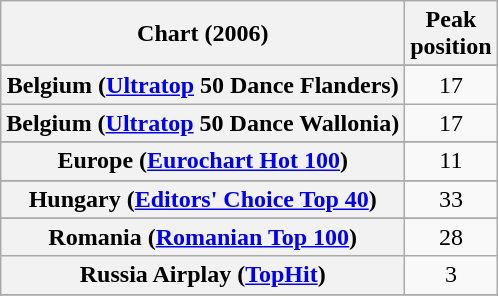<table class="wikitable sortable plainrowheaders" style="text-align:center">
<tr>
<th>Chart (2006)</th>
<th>Peak<br>position</th>
</tr>
<tr>
</tr>
<tr>
</tr>
<tr>
</tr>
<tr>
<th scope="row">Belgium (<a href='#'>Ultratop</a> 50 Dance Flanders)</th>
<td>17</td>
</tr>
<tr>
<th scope="row">Belgium (<a href='#'>Ultratop</a> 50 Dance Wallonia)</th>
<td>17</td>
</tr>
<tr>
</tr>
<tr>
</tr>
<tr>
</tr>
<tr>
<th scope="row">Europe (<a href='#'>Eurochart Hot 100</a>)</th>
<td>11</td>
</tr>
<tr>
</tr>
<tr>
</tr>
<tr>
</tr>
<tr>
</tr>
<tr>
<th scope="row">Hungary (<a href='#'>Editors' Choice Top 40</a>)</th>
<td>33</td>
</tr>
<tr>
</tr>
<tr>
</tr>
<tr>
</tr>
<tr>
</tr>
<tr>
<th scope="row">Romania (<a href='#'>Romanian Top 100</a>)</th>
<td>28</td>
</tr>
<tr>
<th scope="row">Russia Airplay (<a href='#'>TopHit</a>)</th>
<td>3</td>
</tr>
<tr>
</tr>
<tr>
</tr>
<tr>
</tr>
<tr>
</tr>
</table>
